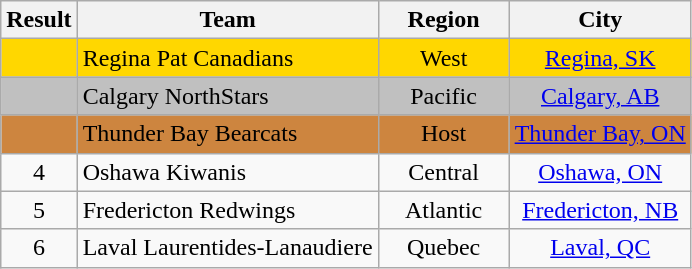<table class="wikitable" style="text-align: center;">
<tr>
<th width=20>Result</th>
<th>Team</th>
<th width=80>Region</th>
<th>City</th>
</tr>
<tr align="center" bgcolor=gold>
<td></td>
<td align="left">Regina Pat Canadians</td>
<td>West</td>
<td><a href='#'>Regina, SK</a></td>
</tr>
<tr align="center" bgcolor=silver>
<td></td>
<td align="left">Calgary NorthStars</td>
<td>Pacific</td>
<td><a href='#'>Calgary, AB</a></td>
</tr>
<tr align="center" bgcolor=Peru>
<td></td>
<td align="left">Thunder Bay Bearcats</td>
<td>Host</td>
<td><a href='#'>Thunder Bay, ON</a></td>
</tr>
<tr>
<td>4</td>
<td align="left">Oshawa Kiwanis</td>
<td>Central</td>
<td><a href='#'>Oshawa, ON</a></td>
</tr>
<tr>
<td>5</td>
<td align="left">Fredericton Redwings</td>
<td>Atlantic</td>
<td><a href='#'>Fredericton, NB</a></td>
</tr>
<tr>
<td>6</td>
<td align="left">Laval Laurentides-Lanaudiere</td>
<td>Quebec</td>
<td><a href='#'>Laval, QC</a></td>
</tr>
</table>
